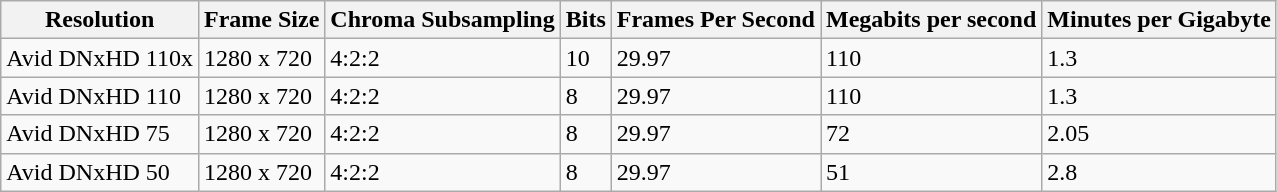<table class="wikitable">
<tr>
<th>Resolution</th>
<th>Frame Size</th>
<th>Chroma Subsampling</th>
<th>Bits</th>
<th>Frames Per Second</th>
<th>Megabits per second</th>
<th>Minutes per Gigabyte</th>
</tr>
<tr>
<td>Avid DNxHD 110x</td>
<td>1280 x 720</td>
<td>4:2:2</td>
<td>10</td>
<td>29.97</td>
<td>110</td>
<td>1.3</td>
</tr>
<tr>
<td>Avid DNxHD 110</td>
<td>1280 x 720</td>
<td>4:2:2</td>
<td>8</td>
<td>29.97</td>
<td>110</td>
<td>1.3</td>
</tr>
<tr>
<td>Avid DNxHD 75</td>
<td>1280 x 720</td>
<td>4:2:2</td>
<td>8</td>
<td>29.97</td>
<td>72</td>
<td>2.05</td>
</tr>
<tr>
<td>Avid DNxHD 50</td>
<td>1280 x 720</td>
<td>4:2:2</td>
<td>8</td>
<td>29.97</td>
<td>51</td>
<td>2.8</td>
</tr>
</table>
